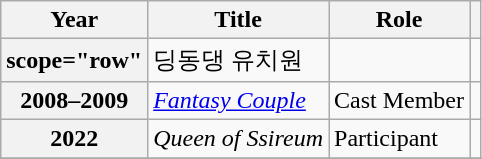<table class="wikitable  plainrowheaders">
<tr>
<th scope="col">Year</th>
<th scope="col">Title</th>
<th scope="col">Role</th>
<th scope="col" class="unsortable"></th>
</tr>
<tr>
<th>scope="row" </th>
<td>딩동댕 유치원</td>
<td></td>
<td></td>
</tr>
<tr>
<th scope="row">2008–2009</th>
<td><em><a href='#'>Fantasy Couple</a></em></td>
<td>Cast Member</td>
<td></td>
</tr>
<tr>
<th scope="row">2022</th>
<td><em>Queen of Ssireum</em></td>
<td>Participant</td>
<td></td>
</tr>
<tr>
</tr>
</table>
